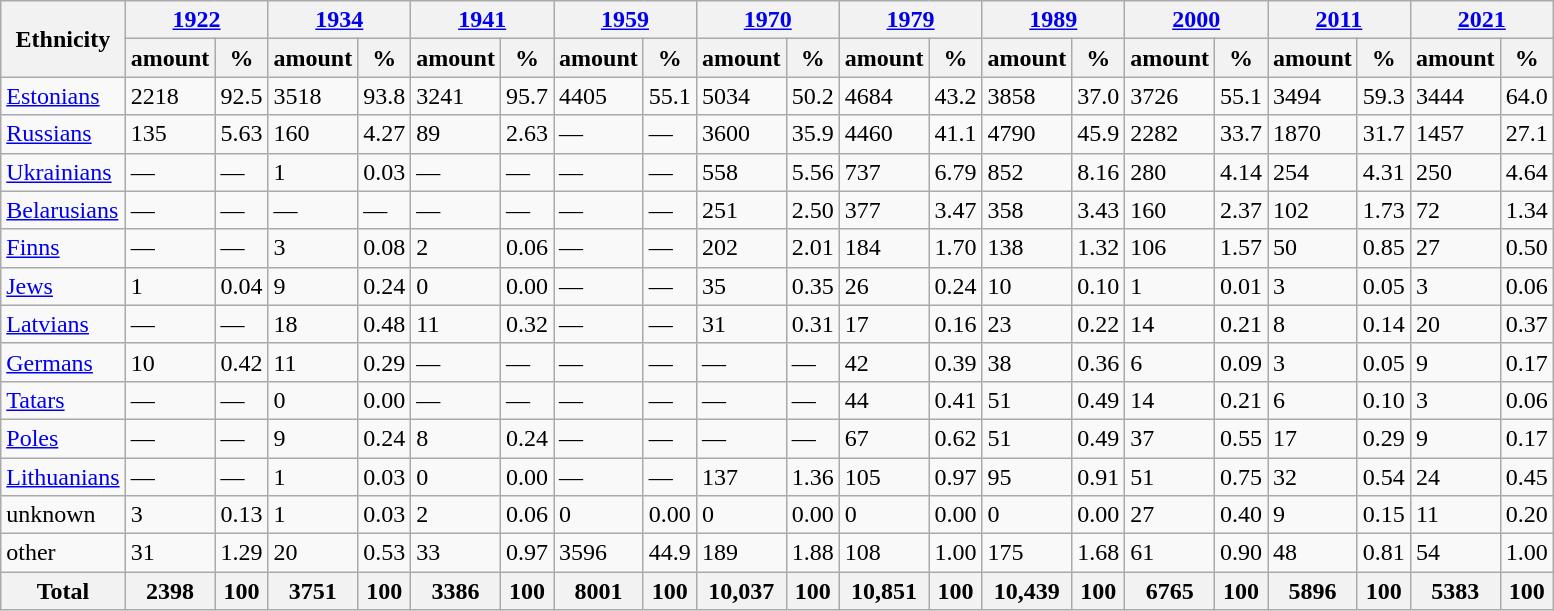<table class="wikitable sortable">
<tr>
<th rowspan="2">Ethnicity</th>
<th colspan="2"><a href='#'>1922</a></th>
<th colspan="2"><a href='#'>1934</a></th>
<th colspan="2"><a href='#'>1941</a></th>
<th colspan="2"><a href='#'>1959</a></th>
<th colspan="2"><a href='#'>1970</a></th>
<th colspan="2"><a href='#'>1979</a></th>
<th colspan="2"><a href='#'>1989</a></th>
<th colspan="2"><a href='#'>2000</a></th>
<th colspan="2"><a href='#'>2011</a></th>
<th colspan="2"><a href='#'>2021</a></th>
</tr>
<tr>
<th>amount</th>
<th>%</th>
<th>amount</th>
<th>%</th>
<th>amount</th>
<th>%</th>
<th>amount</th>
<th>%</th>
<th>amount</th>
<th>%</th>
<th>amount</th>
<th>%</th>
<th>amount</th>
<th>%</th>
<th>amount</th>
<th>%</th>
<th>amount</th>
<th>%</th>
<th>amount</th>
<th>%</th>
</tr>
<tr>
<td><a href='#'>Estonians</a></td>
<td>2218</td>
<td>92.5</td>
<td>3518</td>
<td>93.8</td>
<td>3241</td>
<td>95.7</td>
<td>4405</td>
<td>55.1</td>
<td>5034</td>
<td>50.2</td>
<td>4684</td>
<td>43.2</td>
<td>3858</td>
<td>37.0</td>
<td>3726</td>
<td>55.1</td>
<td>3494</td>
<td>59.3</td>
<td>3444</td>
<td>64.0</td>
</tr>
<tr>
<td><a href='#'>Russians</a></td>
<td>135</td>
<td>5.63</td>
<td>160</td>
<td>4.27</td>
<td>89</td>
<td>2.63</td>
<td>—</td>
<td>—</td>
<td>3600</td>
<td>35.9</td>
<td>4460</td>
<td>41.1</td>
<td>4790</td>
<td>45.9</td>
<td>2282</td>
<td>33.7</td>
<td>1870</td>
<td>31.7</td>
<td>1457</td>
<td>27.1</td>
</tr>
<tr>
<td><a href='#'>Ukrainians</a></td>
<td>—</td>
<td>—</td>
<td>1</td>
<td>0.03</td>
<td>—</td>
<td>—</td>
<td>—</td>
<td>—</td>
<td>558</td>
<td>5.56</td>
<td>737</td>
<td>6.79</td>
<td>852</td>
<td>8.16</td>
<td>280</td>
<td>4.14</td>
<td>254</td>
<td>4.31</td>
<td>250</td>
<td>4.64</td>
</tr>
<tr>
<td><a href='#'>Belarusians</a></td>
<td>—</td>
<td>—</td>
<td>—</td>
<td>—</td>
<td>—</td>
<td>—</td>
<td>—</td>
<td>—</td>
<td>251</td>
<td>2.50</td>
<td>377</td>
<td>3.47</td>
<td>358</td>
<td>3.43</td>
<td>160</td>
<td>2.37</td>
<td>102</td>
<td>1.73</td>
<td>72</td>
<td>1.34</td>
</tr>
<tr>
<td><a href='#'>Finns</a></td>
<td>—</td>
<td>—</td>
<td>3</td>
<td>0.08</td>
<td>2</td>
<td>0.06</td>
<td>—</td>
<td>—</td>
<td>202</td>
<td>2.01</td>
<td>184</td>
<td>1.70</td>
<td>138</td>
<td>1.32</td>
<td>106</td>
<td>1.57</td>
<td>50</td>
<td>0.85</td>
<td>27</td>
<td>0.50</td>
</tr>
<tr>
<td><a href='#'>Jews</a></td>
<td>1</td>
<td>0.04</td>
<td>9</td>
<td>0.24</td>
<td>0</td>
<td>0.00</td>
<td>—</td>
<td>—</td>
<td>35</td>
<td>0.35</td>
<td>26</td>
<td>0.24</td>
<td>10</td>
<td>0.10</td>
<td>1</td>
<td>0.01</td>
<td>3</td>
<td>0.05</td>
<td>3</td>
<td>0.06</td>
</tr>
<tr>
<td><a href='#'>Latvians</a></td>
<td>—</td>
<td>—</td>
<td>18</td>
<td>0.48</td>
<td>11</td>
<td>0.32</td>
<td>—</td>
<td>—</td>
<td>31</td>
<td>0.31</td>
<td>17</td>
<td>0.16</td>
<td>23</td>
<td>0.22</td>
<td>14</td>
<td>0.21</td>
<td>8</td>
<td>0.14</td>
<td>20</td>
<td>0.37</td>
</tr>
<tr>
<td><a href='#'>Germans</a></td>
<td>10</td>
<td>0.42</td>
<td>11</td>
<td>0.29</td>
<td>—</td>
<td>—</td>
<td>—</td>
<td>—</td>
<td>—</td>
<td>—</td>
<td>42</td>
<td>0.39</td>
<td>38</td>
<td>0.36</td>
<td>6</td>
<td>0.09</td>
<td>3</td>
<td>0.05</td>
<td>9</td>
<td>0.17</td>
</tr>
<tr>
<td><a href='#'>Tatars</a></td>
<td>—</td>
<td>—</td>
<td>0</td>
<td>0.00</td>
<td>—</td>
<td>—</td>
<td>—</td>
<td>—</td>
<td>—</td>
<td>—</td>
<td>44</td>
<td>0.41</td>
<td>51</td>
<td>0.49</td>
<td>14</td>
<td>0.21</td>
<td>6</td>
<td>0.10</td>
<td>3</td>
<td>0.06</td>
</tr>
<tr>
<td><a href='#'>Poles</a></td>
<td>—</td>
<td>—</td>
<td>9</td>
<td>0.24</td>
<td>8</td>
<td>0.24</td>
<td>—</td>
<td>—</td>
<td>—</td>
<td>—</td>
<td>67</td>
<td>0.62</td>
<td>51</td>
<td>0.49</td>
<td>37</td>
<td>0.55</td>
<td>17</td>
<td>0.29</td>
<td>9</td>
<td>0.17</td>
</tr>
<tr>
<td><a href='#'>Lithuanians</a></td>
<td>—</td>
<td>—</td>
<td>1</td>
<td>0.03</td>
<td>0</td>
<td>0.00</td>
<td>—</td>
<td>—</td>
<td>137</td>
<td>1.36</td>
<td>105</td>
<td>0.97</td>
<td>95</td>
<td>0.91</td>
<td>51</td>
<td>0.75</td>
<td>32</td>
<td>0.54</td>
<td>24</td>
<td>0.45</td>
</tr>
<tr>
<td>unknown</td>
<td>3</td>
<td>0.13</td>
<td>1</td>
<td>0.03</td>
<td>2</td>
<td>0.06</td>
<td>0</td>
<td>0.00</td>
<td>0</td>
<td>0.00</td>
<td>0</td>
<td>0.00</td>
<td>0</td>
<td>0.00</td>
<td>27</td>
<td>0.40</td>
<td>9</td>
<td>0.15</td>
<td>11</td>
<td>0.20</td>
</tr>
<tr>
<td>other</td>
<td>31</td>
<td>1.29</td>
<td>20</td>
<td>0.53</td>
<td>33</td>
<td>0.97</td>
<td>3596</td>
<td>44.9</td>
<td>189</td>
<td>1.88</td>
<td>108</td>
<td>1.00</td>
<td>175</td>
<td>1.68</td>
<td>61</td>
<td>0.90</td>
<td>48</td>
<td>0.81</td>
<td>54</td>
<td>1.00</td>
</tr>
<tr>
<th>Total</th>
<th>2398</th>
<th>100</th>
<th>3751</th>
<th>100</th>
<th>3386</th>
<th>100</th>
<th>8001</th>
<th>100</th>
<th>10,037</th>
<th>100</th>
<th>10,851</th>
<th>100</th>
<th>10,439</th>
<th>100</th>
<th>6765</th>
<th>100</th>
<th>5896</th>
<th>100</th>
<th>5383</th>
<th>100</th>
</tr>
</table>
